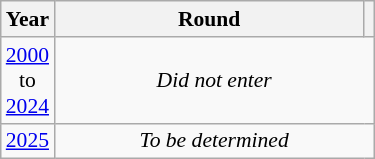<table class="wikitable" style="text-align: center; font-size:90%">
<tr>
<th>Year</th>
<th style="width:200px">Round</th>
<th></th>
</tr>
<tr>
<td><a href='#'>2000</a><br>to<br><a href='#'>2024</a></td>
<td colspan="2"><em>Did not enter</em></td>
</tr>
<tr>
<td><a href='#'>2025</a></td>
<td colspan="2"><em>To be determined</em></td>
</tr>
</table>
